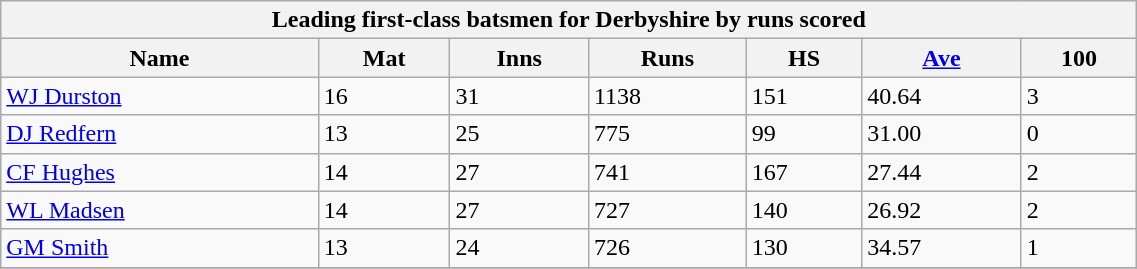<table class="wikitable" width="60%">
<tr bgcolor="#efefef">
<th colspan=7>Leading first-class batsmen for Derbyshire by runs scored</th>
</tr>
<tr bgcolor="#efefef">
<th>Name</th>
<th>Mat</th>
<th>Inns</th>
<th>Runs</th>
<th>HS</th>
<th><a href='#'>Ave</a></th>
<th>100</th>
</tr>
<tr>
<td><a href='#'>WJ Durston</a></td>
<td>16</td>
<td>31</td>
<td>1138</td>
<td>151</td>
<td>40.64</td>
<td>3</td>
</tr>
<tr>
<td><a href='#'>DJ Redfern</a></td>
<td>13</td>
<td>25</td>
<td>775</td>
<td>99</td>
<td>31.00</td>
<td>0</td>
</tr>
<tr>
<td><a href='#'>CF Hughes</a></td>
<td>14</td>
<td>27</td>
<td>741</td>
<td>167</td>
<td>27.44</td>
<td>2</td>
</tr>
<tr>
<td><a href='#'>WL Madsen</a></td>
<td>14</td>
<td>27</td>
<td>727</td>
<td>140</td>
<td>26.92</td>
<td>2</td>
</tr>
<tr>
<td><a href='#'>GM Smith</a></td>
<td>13</td>
<td>24</td>
<td>726</td>
<td>130</td>
<td>34.57</td>
<td>1</td>
</tr>
<tr>
</tr>
</table>
